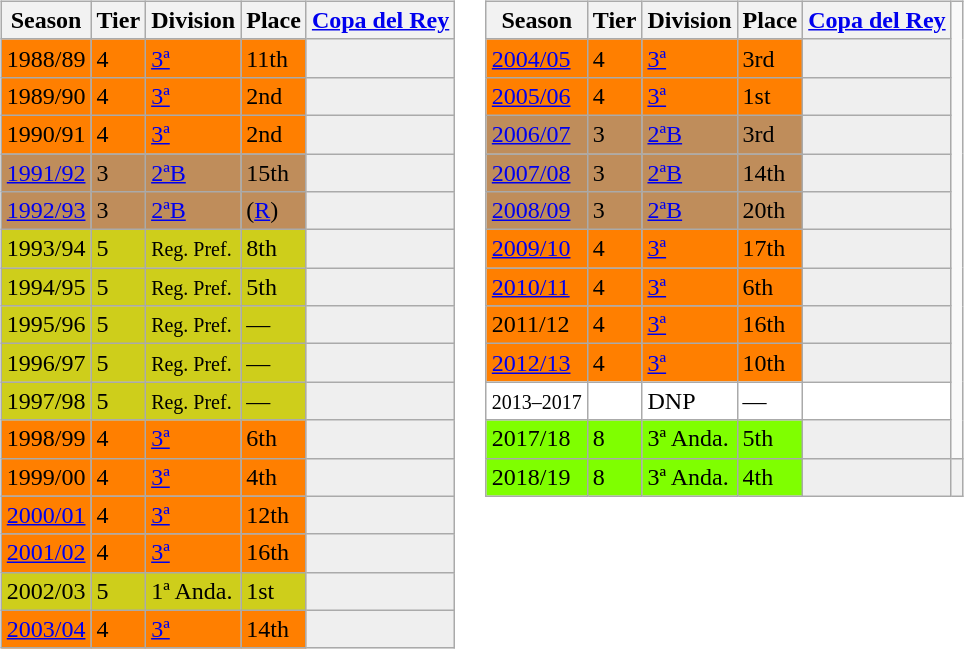<table>
<tr>
<td valign="top" width=0%><br><table class="wikitable">
<tr style="background:#f0f6fa;">
<th><strong>Season</strong></th>
<th><strong>Tier</strong></th>
<th><strong>Division</strong></th>
<th><strong>Place</strong></th>
<th><strong><a href='#'>Copa del Rey</a></strong></th>
</tr>
<tr>
<td style="background:#FF7F00;">1988/89</td>
<td style="background:#FF7F00;">4</td>
<td style="background:#FF7F00;"><a href='#'>3ª</a></td>
<td style="background:#FF7F00;">11th</td>
<th style="background:#efefef;"></th>
</tr>
<tr>
<td style="background:#FF7F00;">1989/90</td>
<td style="background:#FF7F00;">4</td>
<td style="background:#FF7F00;"><a href='#'>3ª</a></td>
<td style="background:#FF7F00;">2nd</td>
<th style="background:#efefef;"></th>
</tr>
<tr>
<td style="background:#FF7F00;">1990/91</td>
<td style="background:#FF7F00;">4</td>
<td style="background:#FF7F00;"><a href='#'>3ª</a></td>
<td style="background:#FF7F00;">2nd</td>
<th style="background:#efefef;"></th>
</tr>
<tr>
<td style="background:#BF8D5B;"><a href='#'>1991/92</a></td>
<td style="background:#BF8D5B;">3</td>
<td style="background:#BF8D5B;"><a href='#'>2ªB</a></td>
<td style="background:#BF8D5B;">15th</td>
<th style="background:#efefef;"></th>
</tr>
<tr>
<td style="background:#BF8D5B;"><a href='#'>1992/93</a></td>
<td style="background:#BF8D5B;">3</td>
<td style="background:#BF8D5B;"><a href='#'>2ªB</a></td>
<td style="background:#BF8D5B;">(<a href='#'>R</a>)</td>
<th style="background:#efefef;"></th>
</tr>
<tr>
<td style="background:#CECE1B;">1993/94</td>
<td style="background:#CECE1B;">5</td>
<td style="background:#CECE1B;"><small>Reg. Pref.</small></td>
<td style="background:#CECE1B;">8th</td>
<th style="background:#efefef;"></th>
</tr>
<tr>
<td style="background:#CECE1B;">1994/95</td>
<td style="background:#CECE1B;">5</td>
<td style="background:#CECE1B;"><small>Reg. Pref.</small></td>
<td style="background:#CECE1B;">5th</td>
<th style="background:#efefef;"></th>
</tr>
<tr>
<td style="background:#CECE1B;">1995/96</td>
<td style="background:#CECE1B;">5</td>
<td style="background:#CECE1B;"><small>Reg. Pref.</small></td>
<td style="background:#CECE1B;">—</td>
<th style="background:#efefef;"></th>
</tr>
<tr>
<td style="background:#CECE1B;">1996/97</td>
<td style="background:#CECE1B;">5</td>
<td style="background:#CECE1B;"><small>Reg. Pref.</small></td>
<td style="background:#CECE1B;">—</td>
<th style="background:#efefef;"></th>
</tr>
<tr>
<td style="background:#CECE1B;">1997/98</td>
<td style="background:#CECE1B;">5</td>
<td style="background:#CECE1B;"><small>Reg. Pref.</small></td>
<td style="background:#CECE1B;">—</td>
<th style="background:#efefef;"></th>
</tr>
<tr>
<td style="background:#FF7F00;">1998/99</td>
<td style="background:#FF7F00;">4</td>
<td style="background:#FF7F00;"><a href='#'>3ª</a></td>
<td style="background:#FF7F00;">6th</td>
<th style="background:#efefef;"></th>
</tr>
<tr>
<td style="background:#FF7F00;">1999/00</td>
<td style="background:#FF7F00;">4</td>
<td style="background:#FF7F00;"><a href='#'>3ª</a></td>
<td style="background:#FF7F00;">4th</td>
<th style="background:#efefef;"></th>
</tr>
<tr>
<td style="background:#FF7F00;"><a href='#'>2000/01</a></td>
<td style="background:#FF7F00;">4</td>
<td style="background:#FF7F00;"><a href='#'>3ª</a></td>
<td style="background:#FF7F00;">12th</td>
<th style="background:#efefef;"></th>
</tr>
<tr>
<td style="background:#FF7F00;"><a href='#'>2001/02</a></td>
<td style="background:#FF7F00;">4</td>
<td style="background:#FF7F00;"><a href='#'>3ª</a></td>
<td style="background:#FF7F00;">16th</td>
<th style="background:#efefef;"></th>
</tr>
<tr>
<td style="background:#CECE1B;">2002/03</td>
<td style="background:#CECE1B;">5</td>
<td style="background:#CECE1B;">1ª Anda.</td>
<td style="background:#CECE1B;">1st</td>
<th style="background:#efefef;"></th>
</tr>
<tr>
<td style="background:#FF7F00;"><a href='#'>2003/04</a></td>
<td style="background:#FF7F00;">4</td>
<td style="background:#FF7F00;"><a href='#'>3ª</a></td>
<td style="background:#FF7F00;">14th</td>
<th style="background:#efefef;"></th>
</tr>
</table>
</td>
<td valign="top" width=0%><br><table class="wikitable">
<tr style="background:#f0f6fa;">
<th><strong>Season</strong></th>
<th><strong>Tier</strong></th>
<th><strong>Division</strong></th>
<th><strong>Place</strong></th>
<th><strong><a href='#'>Copa del Rey</a></strong></th>
</tr>
<tr>
<td style="background:#FF7F00;"><a href='#'>2004/05</a></td>
<td style="background:#FF7F00;">4</td>
<td style="background:#FF7F00;"><a href='#'>3ª</a></td>
<td style="background:#FF7F00;">3rd</td>
<th style="background:#efefef;"></th>
</tr>
<tr>
<td style="background:#FF7F00;"><a href='#'>2005/06</a></td>
<td style="background:#FF7F00;">4</td>
<td style="background:#FF7F00;"><a href='#'>3ª</a></td>
<td style="background:#FF7F00;">1st</td>
<th style="background:#efefef;"></th>
</tr>
<tr>
<td style="background:#BF8D5B;"><a href='#'>2006/07</a></td>
<td style="background:#BF8D5B;">3</td>
<td style="background:#BF8D5B;"><a href='#'>2ªB</a></td>
<td style="background:#BF8D5B;">3rd</td>
<th style="background:#efefef;"></th>
</tr>
<tr>
<td style="background:#BF8D5B;"><a href='#'>2007/08</a></td>
<td style="background:#BF8D5B;">3</td>
<td style="background:#BF8D5B;"><a href='#'>2ªB</a></td>
<td style="background:#BF8D5B;">14th</td>
<th style="background:#efefef;"></th>
</tr>
<tr>
<td style="background:#BF8D5B;"><a href='#'>2008/09</a></td>
<td style="background:#BF8D5B;">3</td>
<td style="background:#BF8D5B;"><a href='#'>2ªB</a></td>
<td style="background:#BF8D5B;">20th</td>
<th style="background:#efefef;"></th>
</tr>
<tr>
<td style="background:#FF7F00;"><a href='#'>2009/10</a></td>
<td style="background:#FF7F00;">4</td>
<td style="background:#FF7F00;"><a href='#'>3ª</a></td>
<td style="background:#FF7F00;">17th</td>
<th style="background:#efefef;"></th>
</tr>
<tr>
<td style="background:#FF7F00;"><a href='#'>2010/11</a></td>
<td style="background:#FF7F00;">4</td>
<td style="background:#FF7F00;"><a href='#'>3ª</a></td>
<td style="background:#FF7F00;">6th</td>
<th style="background:#efefef;"></th>
</tr>
<tr>
<td style="background:#FF7F00;">2011/12</td>
<td style="background:#FF7F00;">4</td>
<td style="background:#FF7F00;"><a href='#'>3ª</a></td>
<td style="background:#FF7F00;">16th</td>
<th style="background:#efefef;"></th>
</tr>
<tr>
<td style="background:#FF7F00;"><a href='#'>2012/13</a></td>
<td style="background:#FF7F00;">4</td>
<td style="background:#FF7F00;"><a href='#'>3ª</a></td>
<td style="background:#FF7F00;">10th</td>
<th style="background:#efefef;"></th>
</tr>
<tr>
<td style="background:#FFFFFF;" colspan=1><small>2013–2017</small></td>
<td style="background:#FFFFFF;"></td>
<td style="background:#FFFFFF;">DNP</td>
<td style="background:#FFFFFF;">—</td>
<th style="background:#FFFFFF;"></th>
</tr>
<tr>
<td style="background:#7FFF00;">2017/18</td>
<td style="background:#7FFF00;">8</td>
<td style="background:#7FFF00;">3ª Anda.</td>
<td style="background:#7FFF00;">5th</td>
<th style="background:#efefef;"></th>
</tr>
<tr>
<td style="background:#7FFF00;">2018/19</td>
<td style="background:#7FFF00;">8</td>
<td style="background:#7FFF00;">3ª Anda.</td>
<td style="background:#7FFF00;">4th</td>
<th style="background:#efefef;"></th>
<th></th>
</tr>
</table>
</td>
</tr>
</table>
